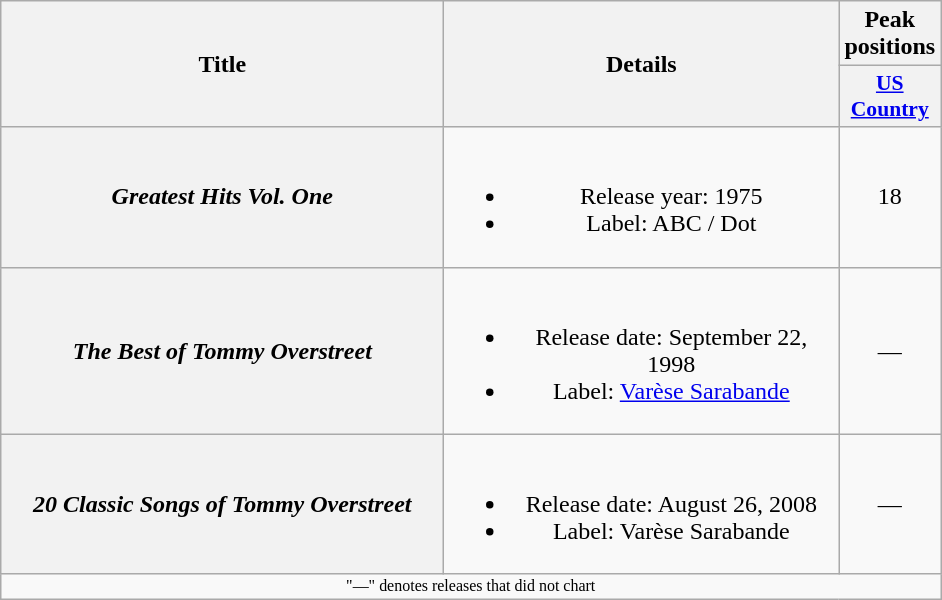<table class="wikitable plainrowheaders" style="text-align:center;">
<tr>
<th rowspan="2" style="width:18em;">Title</th>
<th rowspan="2" style="width:16em;">Details</th>
<th scope="col">Peak positions</th>
</tr>
<tr>
<th scope="col" style="width:4em; font-size:90%;"><a href='#'>US Country</a><br></th>
</tr>
<tr>
<th scope="row"><em>Greatest Hits Vol. One</em></th>
<td><br><ul><li>Release year: 1975</li><li>Label: ABC / Dot</li></ul></td>
<td>18</td>
</tr>
<tr>
<th scope="row"><em>The Best of Tommy Overstreet</em></th>
<td><br><ul><li>Release date: September 22, 1998</li><li>Label: <a href='#'>Varèse Sarabande</a></li></ul></td>
<td>—</td>
</tr>
<tr>
<th scope="row"><em>20 Classic Songs of Tommy Overstreet</em></th>
<td><br><ul><li>Release date: August 26, 2008</li><li>Label: Varèse Sarabande</li></ul></td>
<td>—</td>
</tr>
<tr>
<td colspan="3" style="font-size:8pt">"—" denotes releases that did not chart</td>
</tr>
</table>
